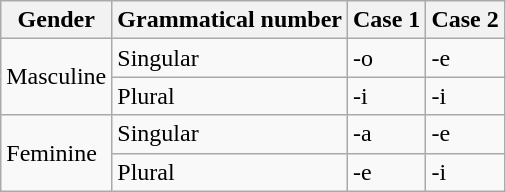<table class="wikitable" border="1">
<tr>
<th>Gender</th>
<th>Grammatical number</th>
<th>Case 1</th>
<th>Case 2</th>
</tr>
<tr>
<td rowspan=2>Masculine</td>
<td>Singular</td>
<td>-o</td>
<td>-e</td>
</tr>
<tr>
<td>Plural</td>
<td>-i</td>
<td>-i</td>
</tr>
<tr>
<td rowspan=2>Feminine</td>
<td>Singular</td>
<td>-a</td>
<td>-e</td>
</tr>
<tr>
<td>Plural</td>
<td>-e</td>
<td>-i</td>
</tr>
</table>
